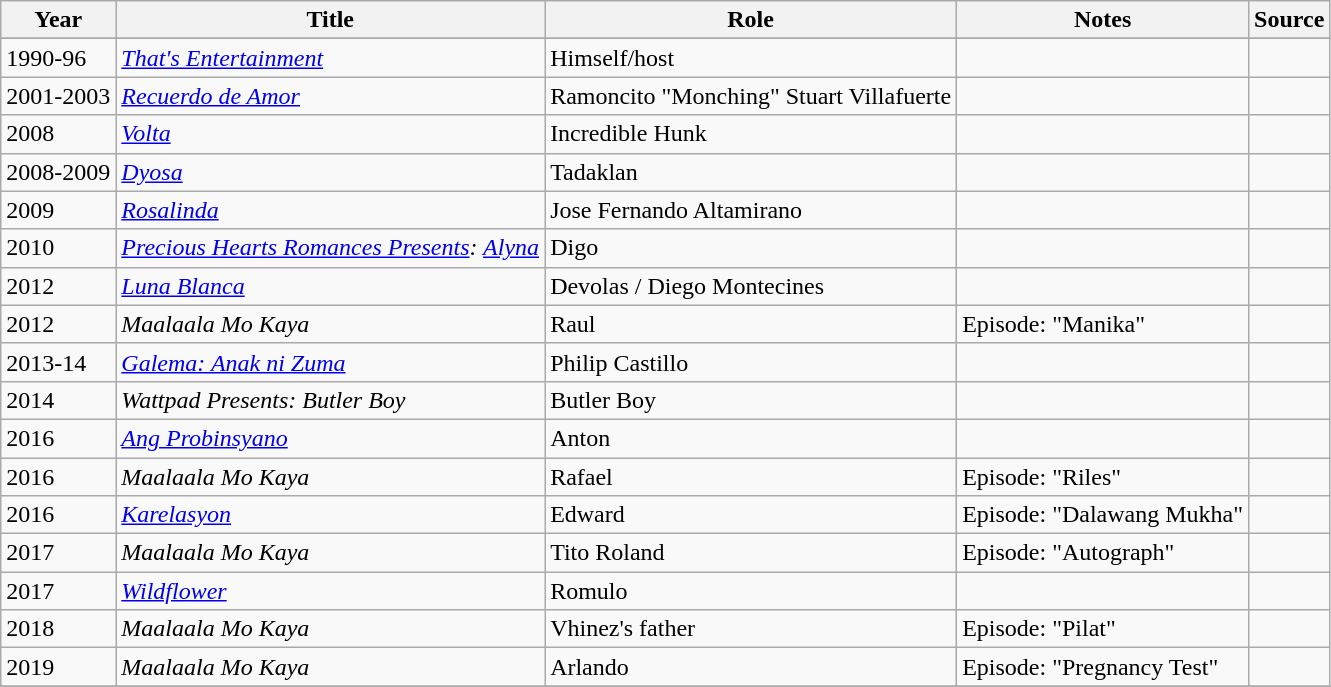<table class="wikitable sortable" >
<tr>
<th>Year</th>
<th>Title</th>
<th>Role</th>
<th class="unsortable">Notes </th>
<th class="unsortable">Source </th>
</tr>
<tr>
</tr>
<tr>
<td>1990-96</td>
<td><em><a href='#'>That's Entertainment</a></em></td>
<td>Himself/host</td>
<td></td>
<td></td>
</tr>
<tr>
<td>2001-2003</td>
<td><em><a href='#'>Recuerdo de Amor</a></em></td>
<td>Ramoncito "Monching" Stuart Villafuerte</td>
<td></td>
<td></td>
</tr>
<tr>
<td>2008</td>
<td><em><a href='#'>Volta</a></em></td>
<td>Incredible Hunk</td>
<td></td>
<td></td>
</tr>
<tr>
<td>2008-2009</td>
<td><em><a href='#'>Dyosa</a></em></td>
<td>Tadaklan</td>
<td></td>
<td></td>
</tr>
<tr>
<td>2009</td>
<td><em><a href='#'>Rosalinda</a></em></td>
<td>Jose Fernando Altamirano</td>
<td></td>
<td></td>
</tr>
<tr>
<td>2010</td>
<td><em><a href='#'>Precious Hearts Romances Presents</a>: <a href='#'>Alyna</a></em></td>
<td>Digo</td>
<td></td>
<td></td>
</tr>
<tr>
<td>2012</td>
<td><em><a href='#'>Luna Blanca</a></em></td>
<td>Devolas / Diego Montecines</td>
<td></td>
<td></td>
</tr>
<tr>
<td>2012</td>
<td><em>Maalaala Mo Kaya</em></td>
<td>Raul</td>
<td>Episode: "Manika"</td>
<td></td>
</tr>
<tr>
<td>2013-14</td>
<td><em><a href='#'>Galema: Anak ni Zuma</a></em></td>
<td>Philip Castillo</td>
<td></td>
<td></td>
</tr>
<tr>
<td>2014</td>
<td><em>Wattpad Presents: Butler Boy</em></td>
<td>Butler Boy</td>
<td></td>
<td></td>
</tr>
<tr>
<td>2016</td>
<td><em><a href='#'>Ang Probinsyano</a></em></td>
<td>Anton</td>
<td></td>
<td></td>
</tr>
<tr>
<td>2016</td>
<td><em>Maalaala Mo Kaya</em></td>
<td>Rafael</td>
<td>Episode: "Riles"</td>
<td></td>
</tr>
<tr>
<td>2016</td>
<td><em><a href='#'>Karelasyon</a></em></td>
<td>Edward</td>
<td>Episode: "Dalawang Mukha"</td>
<td></td>
</tr>
<tr>
<td>2017</td>
<td><em>Maalaala Mo Kaya</em></td>
<td>Tito Roland</td>
<td>Episode: "Autograph"</td>
<td></td>
</tr>
<tr>
<td>2017</td>
<td><em><a href='#'>Wildflower</a></em></td>
<td>Romulo</td>
<td></td>
<td></td>
</tr>
<tr>
<td>2018</td>
<td><em>Maalaala Mo Kaya</em></td>
<td>Vhinez's father</td>
<td>Episode: "Pilat"</td>
<td></td>
</tr>
<tr>
<td>2019</td>
<td><em>Maalaala Mo Kaya</em></td>
<td>Arlando</td>
<td>Episode: "Pregnancy Test"</td>
<td></td>
</tr>
<tr>
</tr>
</table>
